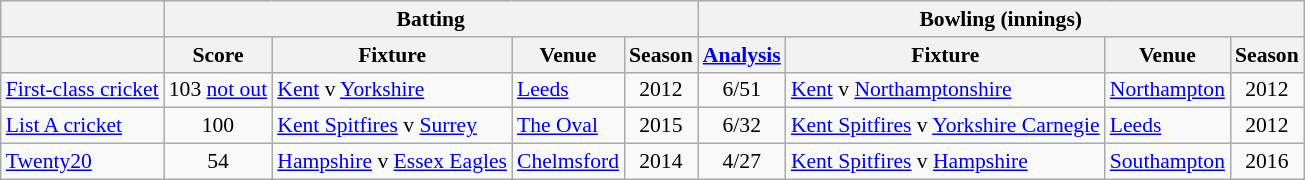<table class=wikitable style="font-size:90%">
<tr>
<th rowspan="1"></th>
<th colspan="4" rowspan="1">Batting</th>
<th colspan="4" rowspan="1">Bowling (innings)</th>
</tr>
<tr>
<th></th>
<th>Score</th>
<th>Fixture</th>
<th>Venue</th>
<th>Season</th>
<th><a href='#'>Analysis</a></th>
<th>Fixture</th>
<th>Venue</th>
<th>Season</th>
</tr>
<tr>
<td><a href='#'>First-class cricket</a></td>
<td align="center">103 <a href='#'>not out</a></td>
<td><a href='#'>Kent</a> v <a href='#'>Yorkshire</a></td>
<td><a href='#'>Leeds</a></td>
<td align="center">2012</td>
<td align="center">6/51</td>
<td><a href='#'>Kent</a> v <a href='#'>Northamptonshire</a></td>
<td><a href='#'>Northampton</a></td>
<td align="center">2012</td>
</tr>
<tr>
<td><a href='#'>List A cricket</a></td>
<td align="center">100</td>
<td><a href='#'>Kent Spitfires</a> v <a href='#'>Surrey</a></td>
<td><a href='#'>The Oval</a></td>
<td align="center">2015</td>
<td align="center">6/32</td>
<td><a href='#'>Kent Spitfires</a> v <a href='#'>Yorkshire Carnegie</a></td>
<td><a href='#'>Leeds</a></td>
<td align="center">2012</td>
</tr>
<tr>
<td><a href='#'>Twenty20</a></td>
<td align="center">54</td>
<td><a href='#'>Hampshire</a> v <a href='#'>Essex Eagles</a></td>
<td><a href='#'>Chelmsford</a></td>
<td align="center">2014</td>
<td align="center">4/27</td>
<td><a href='#'>Kent Spitfires</a> v <a href='#'>Hampshire</a></td>
<td><a href='#'>Southampton</a></td>
<td align="center">2016</td>
</tr>
</table>
